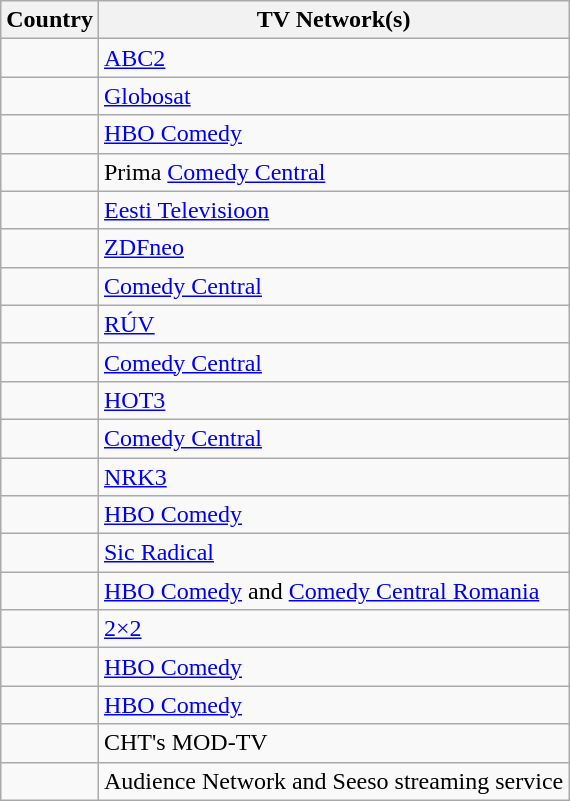<table class="wikitable">
<tr>
<th>Country</th>
<th>TV Network(s)</th>
</tr>
<tr>
<td></td>
<td><a href='#'>ABC2</a></td>
</tr>
<tr>
<td></td>
<td><a href='#'>Globosat</a></td>
</tr>
<tr>
<td></td>
<td><a href='#'>HBO Comedy</a></td>
</tr>
<tr>
<td></td>
<td>Prima <a href='#'>Comedy Central</a></td>
</tr>
<tr>
<td></td>
<td><a href='#'>Eesti Televisioon</a></td>
</tr>
<tr>
<td></td>
<td><a href='#'>ZDFneo</a></td>
</tr>
<tr>
<td></td>
<td><a href='#'>Comedy Central</a></td>
</tr>
<tr>
<td></td>
<td><a href='#'>RÚV</a></td>
</tr>
<tr>
<td></td>
<td><a href='#'>Comedy Central</a></td>
</tr>
<tr>
<td></td>
<td><a href='#'>HOT3</a></td>
</tr>
<tr>
<td></td>
<td><a href='#'>Comedy Central</a></td>
</tr>
<tr>
<td></td>
<td><a href='#'>NRK3</a></td>
</tr>
<tr>
<td></td>
<td><a href='#'>HBO Comedy</a></td>
</tr>
<tr>
<td></td>
<td><a href='#'>Sic Radical</a></td>
</tr>
<tr>
<td></td>
<td><a href='#'>HBO Comedy</a> and <a href='#'>Comedy Central Romania</a></td>
</tr>
<tr>
<td></td>
<td><a href='#'>2×2</a></td>
</tr>
<tr>
<td></td>
<td><a href='#'>HBO Comedy</a></td>
</tr>
<tr>
<td></td>
<td><a href='#'>HBO Comedy</a></td>
</tr>
<tr>
<td></td>
<td>CHT's MOD-TV</td>
</tr>
<tr>
<td></td>
<td>Audience Network and Seeso streaming service</td>
</tr>
</table>
